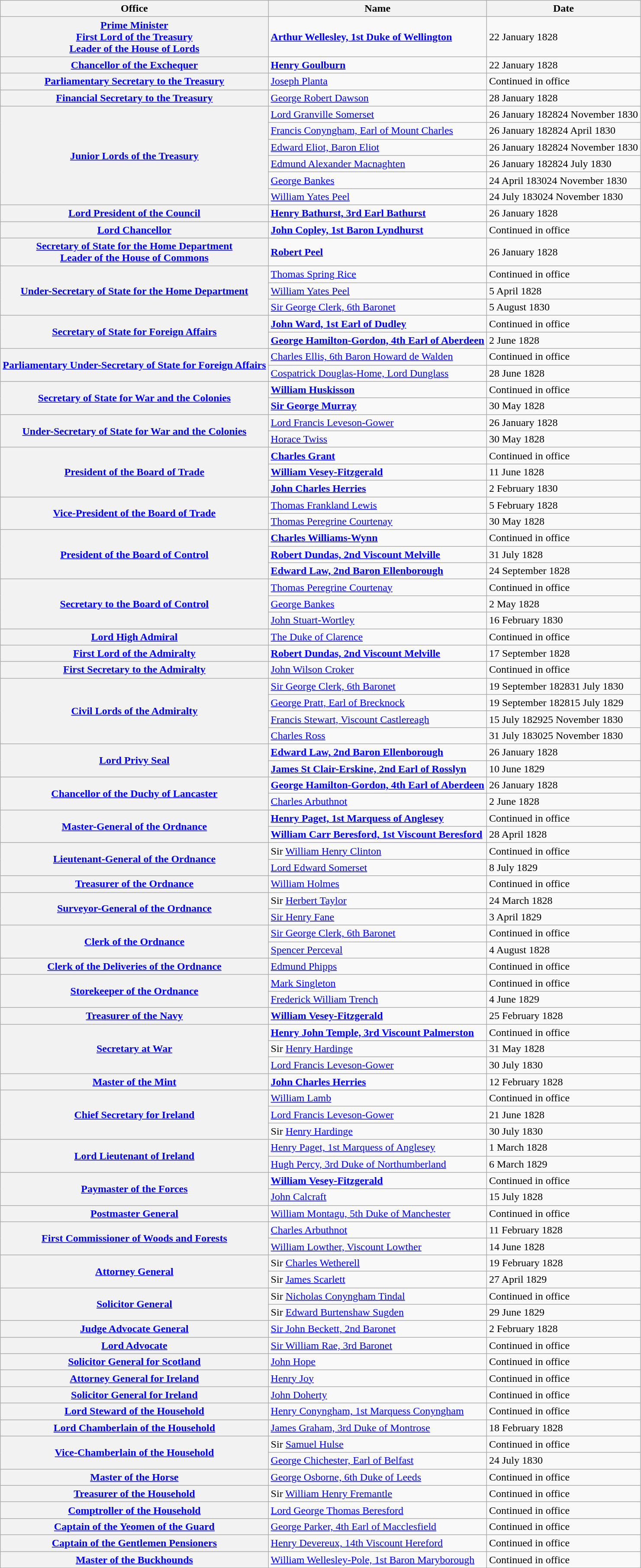<table class="wikitable plainrowheaders">
<tr>
<th>Office</th>
<th>Name</th>
<th>Date</th>
</tr>
<tr>
<th scope=row><a href='#'>Prime Minister</a> <br><a href='#'>First Lord of the Treasury</a> <br><a href='#'>Leader of the House of Lords</a></th>
<td><strong><a href='#'>Arthur Wellesley, 1st Duke of Wellington</a></strong></td>
<td>22 January 1828</td>
</tr>
<tr>
<th scope=row><a href='#'>Chancellor of the Exchequer</a></th>
<td><strong><a href='#'>Henry Goulburn</a></strong></td>
<td>22 January 1828</td>
</tr>
<tr>
<th scope=row><a href='#'>Parliamentary Secretary to the Treasury</a></th>
<td><a href='#'>Joseph Planta</a></td>
<td>Continued in office</td>
</tr>
<tr>
<th scope=row><a href='#'>Financial Secretary to the Treasury</a></th>
<td><a href='#'>George Robert Dawson</a></td>
<td>28 January 1828</td>
</tr>
<tr>
<th scope=row rowspan=6><a href='#'>Junior Lords of the Treasury</a></th>
<td><a href='#'>Lord Granville Somerset</a></td>
<td>26 January 182824 November 1830</td>
</tr>
<tr>
<td><a href='#'>Francis Conyngham, Earl of Mount Charles</a></td>
<td>26 January 182824 April 1830</td>
</tr>
<tr>
<td><a href='#'>Edward Eliot, Baron Eliot</a></td>
<td>26 January 182824 November 1830</td>
</tr>
<tr>
<td><a href='#'>Edmund Alexander Macnaghten</a></td>
<td>26 January 182824 July 1830</td>
</tr>
<tr>
<td><a href='#'>George Bankes</a></td>
<td>24 April 183024 November 1830</td>
</tr>
<tr>
<td><a href='#'>William Yates Peel</a></td>
<td>24 July 183024 November 1830</td>
</tr>
<tr>
<th scope=row><a href='#'>Lord President of the Council</a></th>
<td><strong><a href='#'>Henry Bathurst, 3rd Earl Bathurst</a></strong></td>
<td>26 January 1828</td>
</tr>
<tr>
<th scope=row><a href='#'>Lord Chancellor</a></th>
<td><strong><a href='#'>John Copley, 1st Baron Lyndhurst</a></strong></td>
<td>Continued in office</td>
</tr>
<tr>
<th scope=row><a href='#'>Secretary of State for the Home Department</a> <br><a href='#'>Leader of the House of Commons</a></th>
<td><strong><a href='#'>Robert Peel</a></strong></td>
<td>26 January 1828</td>
</tr>
<tr>
<th scope=row rowspan=3><a href='#'>Under-Secretary of State for the Home Department</a></th>
<td><a href='#'>Thomas Spring Rice</a></td>
<td>Continued in office</td>
</tr>
<tr>
<td><a href='#'>William Yates Peel</a></td>
<td>5 April 1828</td>
</tr>
<tr>
<td><a href='#'>Sir George Clerk, 6th Baronet</a></td>
<td>5 August 1830</td>
</tr>
<tr>
<th scope=row rowspan=2><a href='#'>Secretary of State for Foreign Affairs</a></th>
<td><strong><a href='#'>John Ward, 1st Earl of Dudley</a></strong></td>
<td>Continued in office</td>
</tr>
<tr>
<td><strong><a href='#'>George Hamilton-Gordon, 4th Earl of Aberdeen</a></strong></td>
<td>2 June 1828</td>
</tr>
<tr>
<th scope=row rowspan=2><a href='#'>Parliamentary Under-Secretary of State for Foreign Affairs</a></th>
<td><a href='#'>Charles Ellis, 6th Baron Howard de Walden</a></td>
<td>Continued in office</td>
</tr>
<tr>
<td><a href='#'>Cospatrick Douglas-Home, Lord Dunglass</a></td>
<td>28 June 1828</td>
</tr>
<tr>
<th scope=row rowspan=2><a href='#'>Secretary of State for War and the Colonies</a></th>
<td><strong><a href='#'>William Huskisson</a></strong></td>
<td>Continued in office</td>
</tr>
<tr>
<td><strong><a href='#'>Sir George Murray</a></strong></td>
<td>30 May 1828</td>
</tr>
<tr>
<th scope=row rowspan=2><a href='#'>Under-Secretary of State for War and the Colonies</a></th>
<td><a href='#'>Lord Francis Leveson-Gower</a></td>
<td>26 January 1828</td>
</tr>
<tr>
<td><a href='#'>Horace Twiss</a></td>
<td>30 May 1828</td>
</tr>
<tr>
<th scope=row rowspan=3><a href='#'>President of the Board of Trade</a></th>
<td><strong><a href='#'>Charles Grant</a></strong></td>
<td>Continued in office</td>
</tr>
<tr>
<td><strong><a href='#'>William Vesey-Fitzgerald</a></strong></td>
<td>11 June 1828</td>
</tr>
<tr>
<td><strong><a href='#'>John Charles Herries</a></strong></td>
<td>2 February 1830</td>
</tr>
<tr>
<th scope=row rowspan=2><a href='#'>Vice-President of the Board of Trade</a></th>
<td><a href='#'>Thomas Frankland Lewis</a></td>
<td>5 February 1828</td>
</tr>
<tr>
<td><a href='#'>Thomas Peregrine Courtenay</a></td>
<td>30 May 1828</td>
</tr>
<tr>
<th scope=row rowspan=3><a href='#'>President of the Board of Control</a></th>
<td><strong><a href='#'>Charles Williams-Wynn</a></strong></td>
<td>Continued in office</td>
</tr>
<tr>
<td><strong><a href='#'>Robert Dundas, 2nd Viscount Melville</a></strong></td>
<td>31 July 1828</td>
</tr>
<tr>
<td><strong><a href='#'>Edward Law, 2nd Baron Ellenborough</a></strong></td>
<td>24 September 1828</td>
</tr>
<tr>
<th scope=row rowspan=3><a href='#'>Secretary to the Board of Control</a></th>
<td><a href='#'>Thomas Peregrine Courtenay</a></td>
<td>Continued in office</td>
</tr>
<tr>
<td><a href='#'>George Bankes</a></td>
<td>2 May 1828</td>
</tr>
<tr>
<td><a href='#'>John Stuart-Wortley</a></td>
<td>16 February 1830</td>
</tr>
<tr>
<th scope=row><a href='#'>Lord High Admiral</a></th>
<td><a href='#'>The Duke of Clarence</a></td>
<td>Continued in office</td>
</tr>
<tr>
<th scope=row><a href='#'>First Lord of the Admiralty</a></th>
<td><strong><a href='#'>Robert Dundas, 2nd Viscount Melville</a></strong></td>
<td>17 September 1828</td>
</tr>
<tr>
<th scope=row><a href='#'>First Secretary to the Admiralty</a></th>
<td><a href='#'>John Wilson Croker</a></td>
<td>Continued in office</td>
</tr>
<tr>
<th scope=row rowspan=4><a href='#'>Civil Lords of the Admiralty</a></th>
<td><a href='#'>Sir George Clerk, 6th Baronet</a></td>
<td>19 September 182831 July 1830</td>
</tr>
<tr>
<td><a href='#'>George Pratt, Earl of Brecknock</a></td>
<td>19 September 182815 July 1829</td>
</tr>
<tr>
<td><a href='#'>Francis Stewart, Viscount Castlereagh</a></td>
<td>15 July 182925 November 1830</td>
</tr>
<tr>
<td><a href='#'>Charles Ross</a></td>
<td>31 July 183025 November 1830</td>
</tr>
<tr>
<th scope=row rowspan=2><a href='#'>Lord Privy Seal</a></th>
<td><strong><a href='#'>Edward Law, 2nd Baron Ellenborough</a></strong></td>
<td>26 January 1828</td>
</tr>
<tr>
<td><strong><a href='#'>James St Clair-Erskine, 2nd Earl of Rosslyn</a></strong></td>
<td>10 June 1829</td>
</tr>
<tr>
<th scope=row rowspan=2><a href='#'>Chancellor of the Duchy of Lancaster</a></th>
<td><strong><a href='#'>George Hamilton-Gordon, 4th Earl of Aberdeen</a></strong></td>
<td>26 January 1828</td>
</tr>
<tr>
<td><a href='#'>Charles Arbuthnot</a></td>
<td>2 June 1828</td>
</tr>
<tr>
<th scope=row rowspan=2><a href='#'>Master-General of the Ordnance</a></th>
<td><strong><a href='#'>Henry Paget, 1st Marquess of Anglesey</a></strong></td>
<td>Continued in office</td>
</tr>
<tr>
<td><strong><a href='#'>William Carr Beresford, 1st Viscount Beresford</a></strong></td>
<td>28 April 1828</td>
</tr>
<tr>
<th scope=row rowspan=2><a href='#'>Lieutenant-General of the Ordnance</a></th>
<td>Sir <a href='#'>William Henry Clinton</a></td>
<td>Continued in office</td>
</tr>
<tr>
<td><a href='#'>Lord Edward Somerset</a></td>
<td>8 July 1829</td>
</tr>
<tr>
<th scope=row><a href='#'>Treasurer of the Ordnance</a></th>
<td><a href='#'>William Holmes</a></td>
<td>Continued in office</td>
</tr>
<tr>
<th scope=row rowspan=2><a href='#'>Surveyor-General of the Ordnance</a></th>
<td>Sir <a href='#'>Herbert Taylor</a></td>
<td>24 March 1828</td>
</tr>
<tr>
<td><a href='#'>Sir Henry Fane</a></td>
<td>3 April 1829</td>
</tr>
<tr>
<th scope=row rowspan=2><a href='#'>Clerk of the Ordnance</a></th>
<td><a href='#'>Sir George Clerk, 6th Baronet</a></td>
<td>Continued in office</td>
</tr>
<tr>
<td><a href='#'>Spencer Perceval</a></td>
<td>4 August 1828</td>
</tr>
<tr>
<th scope=row><a href='#'>Clerk of the Deliveries of the Ordnance</a></th>
<td><a href='#'>Edmund Phipps</a></td>
<td>Continued in office</td>
</tr>
<tr>
<th scope=row rowspan=2><a href='#'>Storekeeper of the Ordnance</a></th>
<td><a href='#'>Mark Singleton</a></td>
<td>Continued in office</td>
</tr>
<tr>
<td><a href='#'>Frederick William Trench</a></td>
<td>4 June 1829</td>
</tr>
<tr>
<th scope=row><a href='#'>Treasurer of the Navy</a></th>
<td><strong><a href='#'>William Vesey-Fitzgerald</a></strong></td>
<td>25 February 1828</td>
</tr>
<tr>
<th scope=row rowspan=3><a href='#'>Secretary at War</a></th>
<td><strong><a href='#'>Henry John Temple, 3rd Viscount Palmerston</a></strong></td>
<td>Continued in office</td>
</tr>
<tr>
<td>Sir <a href='#'>Henry Hardinge</a></td>
<td>31 May 1828</td>
</tr>
<tr>
<td><a href='#'>Lord Francis Leveson-Gower</a></td>
<td>30 July 1830</td>
</tr>
<tr>
<th scope=row><a href='#'>Master of the Mint</a></th>
<td><strong><a href='#'>John Charles Herries</a></strong></td>
<td>12 February 1828</td>
</tr>
<tr>
<th scope=row rowspan=3><a href='#'>Chief Secretary for Ireland</a></th>
<td><a href='#'>William Lamb</a></td>
<td>Continued in office</td>
</tr>
<tr>
<td><a href='#'>Lord Francis Leveson-Gower</a></td>
<td>21 June 1828</td>
</tr>
<tr>
<td>Sir <a href='#'>Henry Hardinge</a></td>
<td>30 July 1830</td>
</tr>
<tr>
<th scope=row rowspan=2><a href='#'>Lord Lieutenant of Ireland</a></th>
<td><a href='#'>Henry Paget, 1st Marquess of Anglesey</a></td>
<td>1 March 1828</td>
</tr>
<tr>
<td><a href='#'>Hugh Percy, 3rd Duke of Northumberland</a></td>
<td>6 March 1829</td>
</tr>
<tr>
<th scope=row rowspan=2><a href='#'>Paymaster of the Forces</a></th>
<td><strong><a href='#'>William Vesey-Fitzgerald</a></strong></td>
<td>Continued in office</td>
</tr>
<tr>
<td><a href='#'>John Calcraft</a></td>
<td>15 July 1828</td>
</tr>
<tr>
<th scope=row><a href='#'>Postmaster General</a></th>
<td><a href='#'>William Montagu, 5th Duke of Manchester</a></td>
<td>Continued in office</td>
</tr>
<tr>
<th scope=row rowspan=2><a href='#'>First Commissioner of Woods and Forests</a></th>
<td><a href='#'>Charles Arbuthnot</a></td>
<td>11 February 1828</td>
</tr>
<tr>
<td><a href='#'>William Lowther, Viscount Lowther</a></td>
<td>14 June 1828</td>
</tr>
<tr>
<th scope=row rowspan=2><a href='#'>Attorney General</a></th>
<td>Sir <a href='#'>Charles Wetherell</a></td>
<td>19 February 1828</td>
</tr>
<tr>
<td>Sir <a href='#'>James Scarlett</a></td>
<td>27 April 1829</td>
</tr>
<tr>
<th scope=row rowspan=2><a href='#'>Solicitor General</a></th>
<td>Sir <a href='#'>Nicholas Conyngham Tindal</a></td>
<td>Continued in office</td>
</tr>
<tr>
<td>Sir <a href='#'>Edward Burtenshaw Sugden</a></td>
<td>29 June 1829</td>
</tr>
<tr>
<th scope=row><a href='#'>Judge Advocate General</a></th>
<td><a href='#'>Sir John Beckett, 2nd Baronet</a></td>
<td>2 February 1828</td>
</tr>
<tr>
<th scope=row><a href='#'>Lord Advocate</a></th>
<td><a href='#'>Sir William Rae, 3rd Baronet</a></td>
<td>Continued in office</td>
</tr>
<tr>
<th scope=row><a href='#'>Solicitor General for Scotland</a></th>
<td><a href='#'>John Hope</a></td>
<td>Continued in office</td>
</tr>
<tr>
<th scope=row><a href='#'>Attorney General for Ireland</a></th>
<td><a href='#'>Henry Joy</a></td>
<td>Continued in office</td>
</tr>
<tr>
<th scope=row><a href='#'>Solicitor General for Ireland</a></th>
<td><a href='#'>John Doherty</a></td>
<td>Continued in office</td>
</tr>
<tr>
<th scope=row><a href='#'>Lord Steward of the Household</a></th>
<td><a href='#'>Henry Conyngham, 1st Marquess Conyngham</a></td>
<td>Continued in office</td>
</tr>
<tr>
<th scope=row><a href='#'>Lord Chamberlain of the Household</a></th>
<td><a href='#'>James Graham, 3rd Duke of Montrose</a></td>
<td>18 February 1828</td>
</tr>
<tr>
<th scope=row rowspan=2><a href='#'>Vice-Chamberlain of the Household</a></th>
<td>Sir <a href='#'>Samuel Hulse</a></td>
<td>Continued in office</td>
</tr>
<tr>
<td><a href='#'>George Chichester, Earl of Belfast</a></td>
<td>24 July 1830</td>
</tr>
<tr>
<th scope=row><a href='#'>Master of the Horse</a></th>
<td><a href='#'>George Osborne, 6th Duke of Leeds</a></td>
<td>Continued in office</td>
</tr>
<tr>
<th scope=row><a href='#'>Treasurer of the Household</a></th>
<td>Sir <a href='#'>William Henry Fremantle</a></td>
<td>Continued in office</td>
</tr>
<tr>
<th scope=row><a href='#'>Comptroller of the Household</a></th>
<td><a href='#'>Lord George Thomas Beresford</a></td>
<td>Continued in office</td>
</tr>
<tr>
<th scope=row><a href='#'>Captain of the Yeomen of the Guard</a></th>
<td><a href='#'>George Parker, 4th Earl of Macclesfield</a></td>
<td>Continued in office</td>
</tr>
<tr>
<th scope=row><a href='#'>Captain of the Gentlemen Pensioners</a></th>
<td><a href='#'>Henry Devereux, 14th Viscount Hereford</a></td>
<td>Continued in office</td>
</tr>
<tr>
<th scope=row><a href='#'>Master of the Buckhounds</a></th>
<td><a href='#'>William Wellesley-Pole, 1st Baron Maryborough</a></td>
<td>Continued in office</td>
</tr>
</table>
